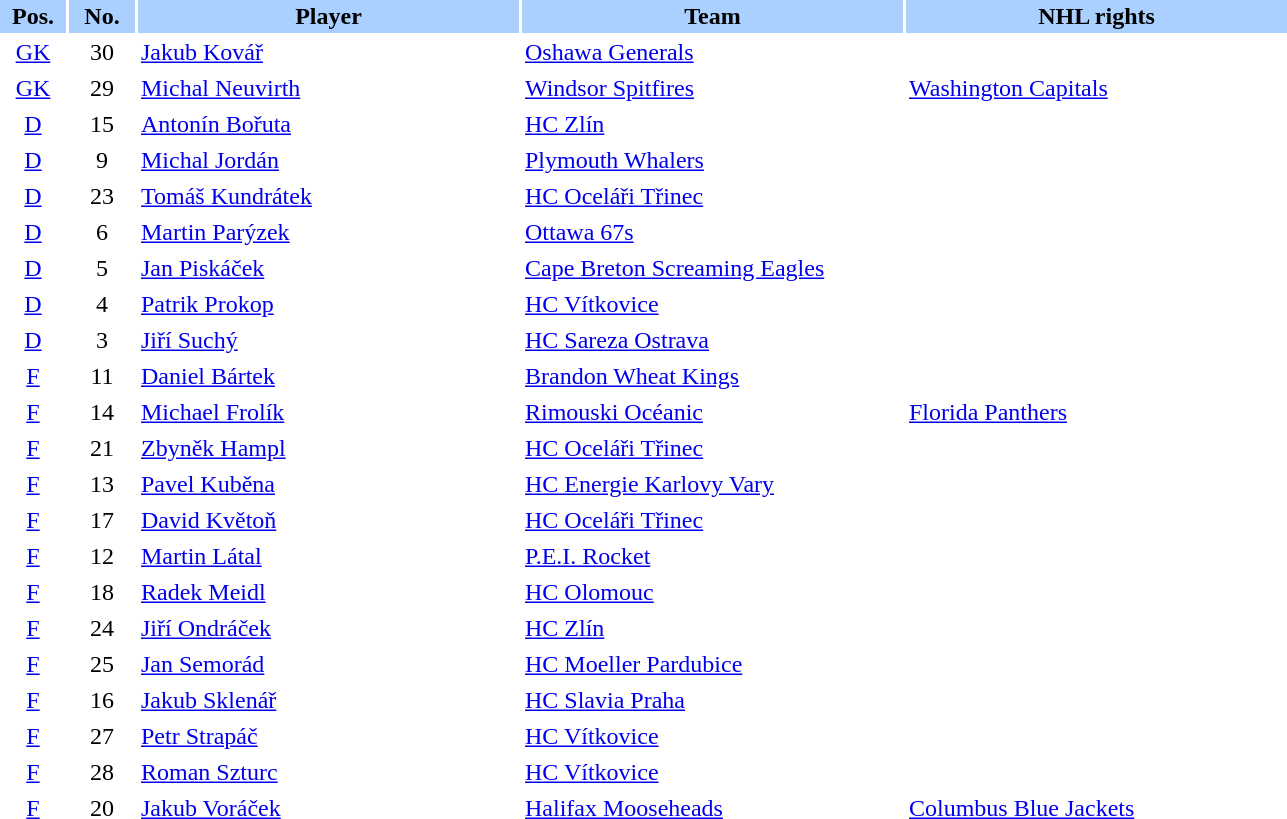<table border="0" cellspacing="2" cellpadding="2">
<tr bgcolor=AAD0FF>
<th width=40>Pos.</th>
<th width=40>No.</th>
<th width=250>Player</th>
<th width=250>Team</th>
<th width=250>NHL rights</th>
</tr>
<tr>
<td style="text-align:center;"><a href='#'>GK</a></td>
<td style="text-align:center;">30</td>
<td><a href='#'>Jakub Kovář</a></td>
<td> <a href='#'>Oshawa Generals</a></td>
</tr>
<tr>
<td style="text-align:center;"><a href='#'>GK</a></td>
<td style="text-align:center;">29</td>
<td><a href='#'>Michal Neuvirth</a></td>
<td> <a href='#'>Windsor Spitfires</a></td>
<td><a href='#'>Washington Capitals</a></td>
</tr>
<tr>
<td style="text-align:center;"><a href='#'>D</a></td>
<td style="text-align:center;">15</td>
<td><a href='#'>Antonín Bořuta</a></td>
<td> <a href='#'>HC Zlín</a></td>
</tr>
<tr>
<td style="text-align:center;"><a href='#'>D</a></td>
<td style="text-align:center;">9</td>
<td><a href='#'>Michal Jordán</a></td>
<td> <a href='#'>Plymouth Whalers</a></td>
</tr>
<tr>
<td style="text-align:center;"><a href='#'>D</a></td>
<td style="text-align:center;">23</td>
<td><a href='#'>Tomáš Kundrátek</a></td>
<td> <a href='#'>HC Oceláři Třinec</a></td>
<td></td>
</tr>
<tr>
<td style="text-align:center;"><a href='#'>D</a></td>
<td style="text-align:center;">6</td>
<td><a href='#'>Martin Parýzek</a></td>
<td> <a href='#'>Ottawa 67s</a></td>
</tr>
<tr>
<td style="text-align:center;"><a href='#'>D</a></td>
<td style="text-align:center;">5</td>
<td><a href='#'>Jan Piskáček</a></td>
<td> <a href='#'>Cape Breton Screaming Eagles</a></td>
</tr>
<tr>
<td style="text-align:center;"><a href='#'>D</a></td>
<td style="text-align:center;">4</td>
<td><a href='#'>Patrik Prokop</a></td>
<td> <a href='#'>HC Vítkovice</a></td>
</tr>
<tr>
<td style="text-align:center;"><a href='#'>D</a></td>
<td style="text-align:center;">3</td>
<td><a href='#'>Jiří Suchý</a></td>
<td> <a href='#'>HC Sareza Ostrava</a></td>
</tr>
<tr>
<td style="text-align:center;"><a href='#'>F</a></td>
<td style="text-align:center;">11</td>
<td><a href='#'>Daniel Bártek</a></td>
<td> <a href='#'>Brandon Wheat Kings</a></td>
</tr>
<tr>
<td style="text-align:center;"><a href='#'>F</a></td>
<td style="text-align:center;">14</td>
<td><a href='#'>Michael Frolík</a></td>
<td> <a href='#'>Rimouski Océanic</a></td>
<td><a href='#'>Florida Panthers</a></td>
</tr>
<tr>
<td style="text-align:center;"><a href='#'>F</a></td>
<td style="text-align:center;">21</td>
<td><a href='#'>Zbyněk Hampl</a></td>
<td> <a href='#'>HC Oceláři Třinec</a></td>
</tr>
<tr>
<td style="text-align:center;"><a href='#'>F</a></td>
<td style="text-align:center;">13</td>
<td><a href='#'>Pavel Kuběna</a></td>
<td> <a href='#'>HC Energie Karlovy Vary</a></td>
</tr>
<tr>
<td style="text-align:center;"><a href='#'>F</a></td>
<td style="text-align:center;">17</td>
<td><a href='#'>David Květoň</a></td>
<td> <a href='#'>HC Oceláři Třinec</a></td>
</tr>
<tr>
<td style="text-align:center;"><a href='#'>F</a></td>
<td style="text-align:center;">12</td>
<td><a href='#'>Martin Látal</a></td>
<td> <a href='#'>P.E.I. Rocket</a></td>
</tr>
<tr>
<td style="text-align:center;"><a href='#'>F</a></td>
<td style="text-align:center;">18</td>
<td><a href='#'>Radek Meidl</a></td>
<td> <a href='#'>HC Olomouc</a></td>
</tr>
<tr>
<td style="text-align:center;"><a href='#'>F</a></td>
<td style="text-align:center;">24</td>
<td><a href='#'>Jiří Ondráček</a></td>
<td> <a href='#'>HC Zlín</a></td>
</tr>
<tr>
<td style="text-align:center;"><a href='#'>F</a></td>
<td style="text-align:center;">25</td>
<td><a href='#'>Jan Semorád</a></td>
<td> <a href='#'>HC Moeller Pardubice</a></td>
</tr>
<tr>
<td style="text-align:center;"><a href='#'>F</a></td>
<td style="text-align:center;">16</td>
<td><a href='#'>Jakub Sklenář</a></td>
<td> <a href='#'>HC Slavia Praha</a></td>
</tr>
<tr>
<td style="text-align:center;"><a href='#'>F</a></td>
<td style="text-align:center;">27</td>
<td><a href='#'>Petr Strapáč</a></td>
<td> <a href='#'>HC Vítkovice</a></td>
</tr>
<tr>
<td style="text-align:center;"><a href='#'>F</a></td>
<td style="text-align:center;">28</td>
<td><a href='#'>Roman Szturc</a></td>
<td> <a href='#'>HC Vítkovice</a></td>
</tr>
<tr>
<td style="text-align:center;"><a href='#'>F</a></td>
<td style="text-align:center;">20</td>
<td><a href='#'>Jakub Voráček</a></td>
<td> <a href='#'>Halifax Mooseheads</a></td>
<td><a href='#'>Columbus Blue Jackets</a></td>
</tr>
</table>
